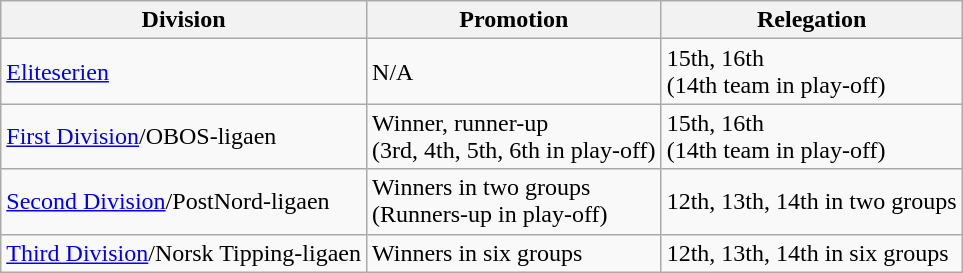<table class="wikitable" style="text-align:left;">
<tr>
<th>Division</th>
<th>Promotion</th>
<th>Relegation</th>
</tr>
<tr>
<td><a href='#'>Eliteserien</a></td>
<td>N/A</td>
<td>15th, 16th<br>(14th team in play-off)</td>
</tr>
<tr>
<td><a href='#'>First Division</a>/OBOS-ligaen</td>
<td>Winner, runner-up<br>(3rd, 4th, 5th, 6th in play-off)</td>
<td>15th, 16th<br>(14th team in play-off)</td>
</tr>
<tr>
<td><a href='#'>Second Division</a>/PostNord-ligaen</td>
<td>Winners in two groups<br>(Runners-up in play-off)</td>
<td>12th, 13th, 14th in two groups</td>
</tr>
<tr>
<td><a href='#'>Third Division</a>/Norsk Tipping-ligaen</td>
<td>Winners in six groups</td>
<td>12th, 13th, 14th in six groups</td>
</tr>
</table>
